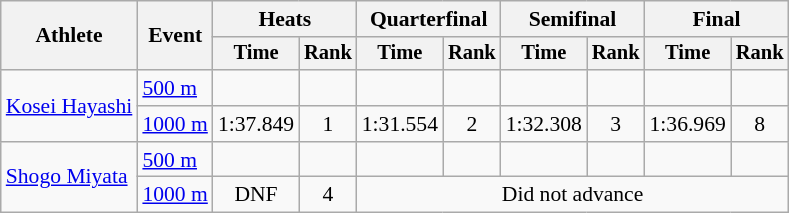<table class="wikitable" style="font-size:90%">
<tr>
<th rowspan=2>Athlete</th>
<th rowspan=2>Event</th>
<th colspan=2>Heats</th>
<th colspan=2>Quarterfinal</th>
<th colspan=2>Semifinal</th>
<th colspan=2>Final</th>
</tr>
<tr style="font-size:95%">
<th>Time</th>
<th>Rank</th>
<th>Time</th>
<th>Rank</th>
<th>Time</th>
<th>Rank</th>
<th>Time</th>
<th>Rank</th>
</tr>
<tr align=center>
<td align=left rowspan=2><a href='#'>Kosei Hayashi</a></td>
<td align=left><a href='#'>500 m</a></td>
<td></td>
<td></td>
<td></td>
<td></td>
<td></td>
<td></td>
<td></td>
<td></td>
</tr>
<tr align=center>
<td align=left><a href='#'>1000 m</a></td>
<td>1:37.849</td>
<td>1</td>
<td>1:31.554</td>
<td>2</td>
<td>1:32.308</td>
<td>3</td>
<td>1:36.969</td>
<td>8</td>
</tr>
<tr align=center>
<td align=left rowspan=2><a href='#'>Shogo Miyata</a></td>
<td align=left><a href='#'>500 m</a></td>
<td></td>
<td></td>
<td></td>
<td></td>
<td></td>
<td></td>
<td></td>
<td></td>
</tr>
<tr align=center>
<td align=left><a href='#'>1000 m</a></td>
<td>DNF</td>
<td>4</td>
<td colspan=6>Did not advance</td>
</tr>
</table>
